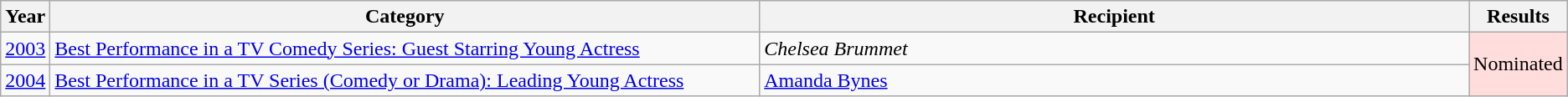<table class="wikitable">
<tr>
<th scope="col" style="width:1em;">Year</th>
<th scope="col" style="width:35em;">Category</th>
<th scope="col" style="width:35em;">Recipient</th>
<th>Results</th>
</tr>
<tr>
<td><a href='#'>2003</a></td>
<td><a href='#'>Best Performance in a TV Comedy Series: Guest Starring Young Actress</a></td>
<td><em>Chelsea Brummet</em></td>
<td colspan="1" rowspan="2" style="background: #ffdddd" align="center">Nominated</td>
</tr>
<tr>
<td><a href='#'>2004</a></td>
<td><a href='#'>Best Performance in a TV Series (Comedy or Drama): Leading Young Actress</a></td>
<td><a href='#'>Amanda Bynes</a></td>
</tr>
</table>
